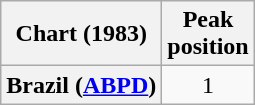<table class="wikitable sortable plainrowheaders" style="text-align:center">
<tr>
<th>Chart (1983)</th>
<th>Peak<br>position</th>
</tr>
<tr>
<th scope="row">Brazil (<a href='#'>ABPD</a>)</th>
<td>1</td>
</tr>
</table>
